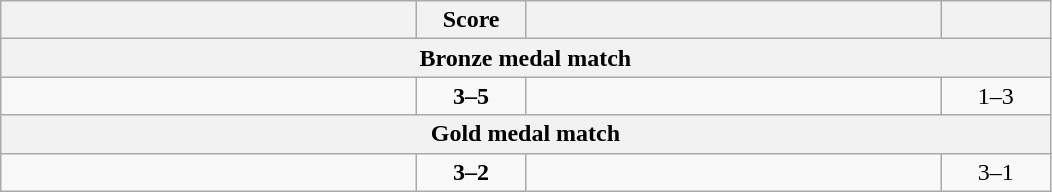<table class="wikitable" style="text-align: left;">
<tr>
<th align="right" width="270"></th>
<th width="65">Score</th>
<th align="left" width="270"></th>
<th width="65"></th>
</tr>
<tr>
<th colspan=4>Bronze medal match</th>
</tr>
<tr>
<td></td>
<td align=center><strong>3–5</strong></td>
<td><strong></strong></td>
<td align=center>1–3 <strong></strong></td>
</tr>
<tr>
<th colspan=4>Gold medal match</th>
</tr>
<tr>
<td><strong></strong></td>
<td align=center><strong>3–2</strong></td>
<td></td>
<td align=center>3–1 <strong></strong></td>
</tr>
</table>
